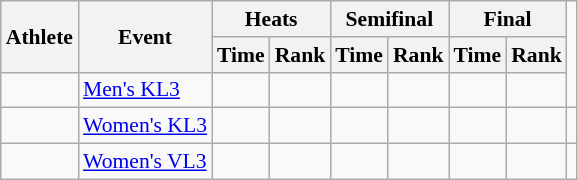<table class="wikitable" style="font-size:90%">
<tr>
<th rowspan="2">Athlete</th>
<th rowspan="2">Event</th>
<th colspan="2">Heats</th>
<th colspan="2">Semifinal</th>
<th colspan="2">Final</th>
</tr>
<tr>
<th>Time</th>
<th>Rank</th>
<th>Time</th>
<th>Rank</th>
<th>Time</th>
<th>Rank</th>
</tr>
<tr align=center>
<td align=left> </td>
<td align=left><a href='#'>Men's KL3</a></td>
<td></td>
<td></td>
<td></td>
<td></td>
<td></td>
<td></td>
</tr>
<tr align=center>
<td align=left> </td>
<td align=left><a href='#'>Women's KL3</a></td>
<td></td>
<td></td>
<td></td>
<td></td>
<td></td>
<td></td>
<td></td>
</tr>
<tr align=center>
<td align=left> </td>
<td align=left><a href='#'>Women's VL3</a></td>
<td></td>
<td></td>
<td></td>
<td></td>
<td></td>
<td></td>
<td></td>
</tr>
</table>
